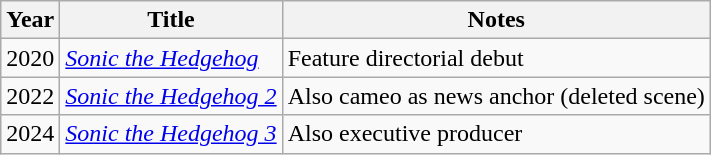<table class="wikitable">
<tr>
<th>Year</th>
<th>Title</th>
<th>Notes</th>
</tr>
<tr>
<td>2020</td>
<td><em><a href='#'>Sonic the Hedgehog</a></em></td>
<td>Feature directorial debut</td>
</tr>
<tr>
<td>2022</td>
<td><em><a href='#'>Sonic the Hedgehog 2</a></em></td>
<td>Also cameo as news anchor (deleted scene)</td>
</tr>
<tr>
<td>2024</td>
<td><em><a href='#'>Sonic the Hedgehog 3</a></em></td>
<td>Also executive producer</td>
</tr>
</table>
